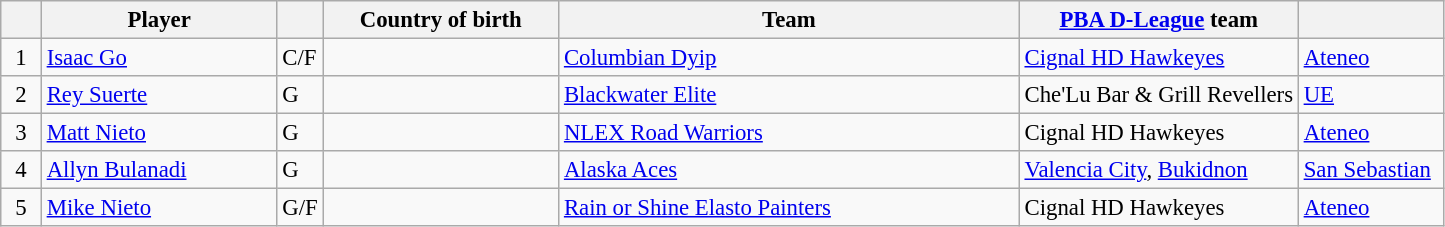<table class="wikitable plainrowheaders" style="text-align:left; font-size:95%;">
<tr>
<th scope="col" style="width:20px;"></th>
<th scope="col" style="width:150px;">Player</th>
<th scope="col" style="width:20px;"></th>
<th scope="col" style="width:150px;">Country of birth</th>
<th scope="col" style="width:300px;">Team</th>
<th scope="col" style="width:300px:"><a href='#'>PBA D-League</a> team</th>
<th scope="col" style="width:90px;"></th>
</tr>
<tr>
<td align=center>1</td>
<td><a href='#'>Isaac Go</a></td>
<td>C/F</td>
<td></td>
<td><a href='#'>Columbian Dyip</a></td>
<td><a href='#'>Cignal HD Hawkeyes</a></td>
<td><a href='#'>Ateneo</a></td>
</tr>
<tr>
<td align=center>2</td>
<td><a href='#'>Rey Suerte</a></td>
<td>G</td>
<td></td>
<td><a href='#'>Blackwater Elite</a></td>
<td>Che'Lu Bar & Grill Revellers</td>
<td><a href='#'>UE</a></td>
</tr>
<tr>
<td align=center>3</td>
<td><a href='#'>Matt Nieto</a></td>
<td>G</td>
<td></td>
<td><a href='#'>NLEX Road Warriors</a></td>
<td>Cignal HD Hawkeyes</td>
<td><a href='#'>Ateneo</a></td>
</tr>
<tr>
<td align=center>4</td>
<td><a href='#'>Allyn Bulanadi</a></td>
<td>G</td>
<td></td>
<td><a href='#'>Alaska Aces</a></td>
<td><a href='#'>Valencia City</a>, <a href='#'>Bukidnon</a></td>
<td><a href='#'>San Sebastian</a></td>
</tr>
<tr>
<td align=center>5</td>
<td><a href='#'>Mike Nieto</a></td>
<td>G/F</td>
<td></td>
<td><a href='#'>Rain or Shine Elasto Painters</a></td>
<td>Cignal HD Hawkeyes</td>
<td><a href='#'>Ateneo</a></td>
</tr>
</table>
